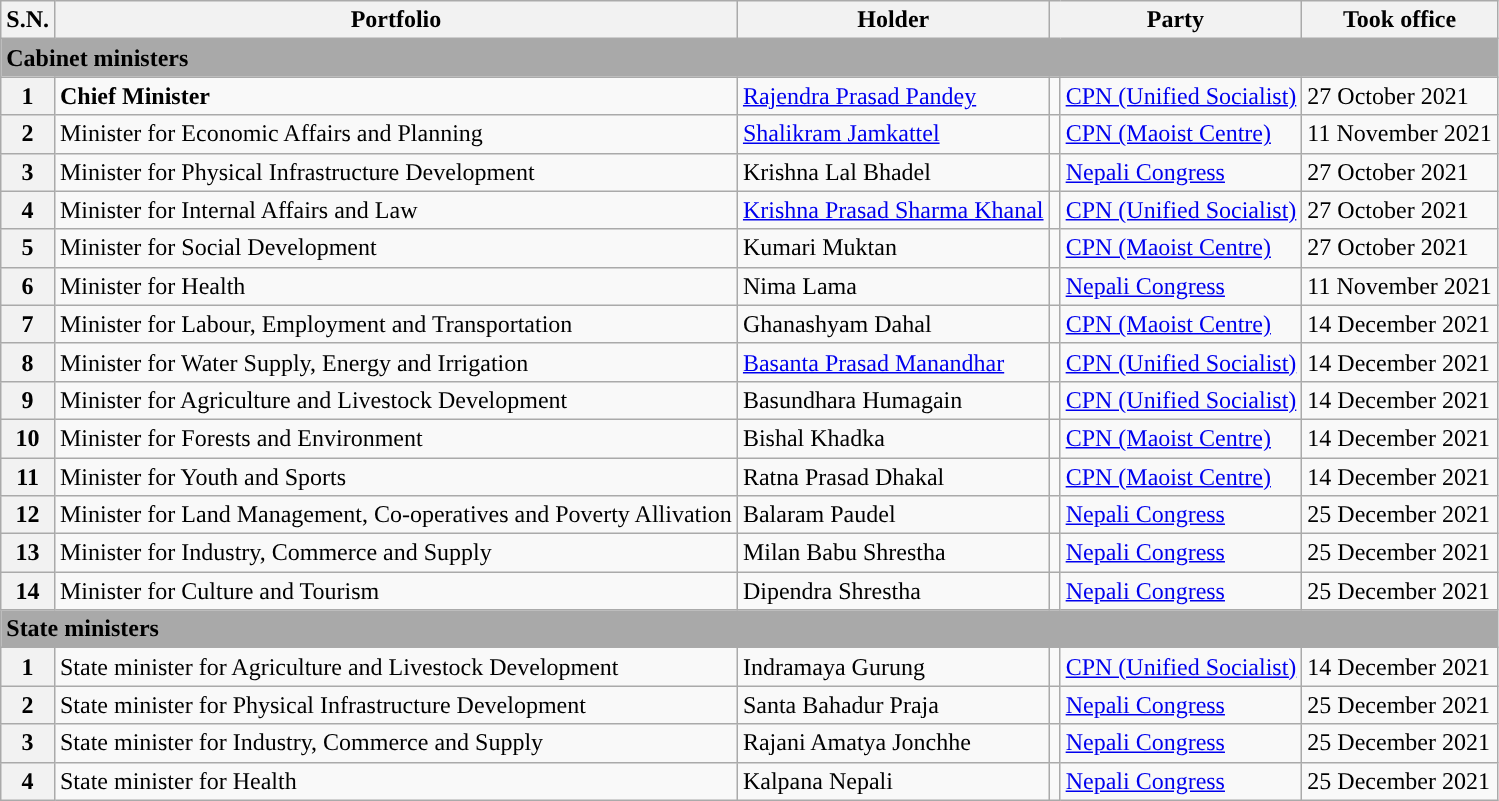<table class="wikitable">
<tr>
<th>S.N.</th>
<th>Portfolio</th>
<th>Holder</th>
<th colspan="2">Party</th>
<th>Took office</th>
</tr>
<tr>
<td colspan="6" bgcolor="darkgrey"><strong>Cabinet ministers</strong></td>
</tr>
<tr>
<th>1</th>
<td><strong>Chief Minister</strong></td>
<td><a href='#'>Rajendra Prasad Pandey</a></td>
<td></td>
<td><a href='#'>CPN (Unified Socialist)</a></td>
<td>27 October 2021</td>
</tr>
<tr>
<th>2</th>
<td>Minister for Economic Affairs and Planning</td>
<td><a href='#'>Shalikram Jamkattel</a></td>
<td></td>
<td><a href='#'>CPN (Maoist Centre)</a></td>
<td>11 November 2021</td>
</tr>
<tr>
<th>3</th>
<td>Minister for Physical Infrastructure Development</td>
<td>Krishna Lal Bhadel</td>
<td></td>
<td><a href='#'>Nepali Congress</a></td>
<td>27 October 2021</td>
</tr>
<tr>
<th>4</th>
<td>Minister for Internal Affairs and Law</td>
<td><a href='#'>Krishna Prasad Sharma Khanal</a></td>
<td></td>
<td><a href='#'>CPN (Unified Socialist)</a></td>
<td>27 October 2021</td>
</tr>
<tr>
<th>5</th>
<td>Minister for Social Development</td>
<td>Kumari Muktan</td>
<td></td>
<td><a href='#'>CPN (Maoist Centre)</a></td>
<td>27 October 2021</td>
</tr>
<tr>
<th>6</th>
<td>Minister for Health</td>
<td>Nima Lama</td>
<td></td>
<td><a href='#'>Nepali Congress</a></td>
<td>11 November 2021</td>
</tr>
<tr>
<th>7</th>
<td>Minister for Labour, Employment and Transportation</td>
<td>Ghanashyam Dahal</td>
<td></td>
<td><a href='#'>CPN (Maoist Centre)</a></td>
<td>14 December 2021</td>
</tr>
<tr>
<th>8</th>
<td>Minister for Water Supply, Energy and Irrigation</td>
<td><a href='#'>Basanta Prasad Manandhar</a></td>
<td></td>
<td><a href='#'>CPN (Unified Socialist)</a></td>
<td>14 December 2021</td>
</tr>
<tr>
<th>9</th>
<td>Minister for Agriculture and Livestock Development</td>
<td>Basundhara Humagain</td>
<td></td>
<td><a href='#'>CPN (Unified Socialist)</a></td>
<td>14 December 2021</td>
</tr>
<tr>
<th>10</th>
<td>Minister for Forests and Environment</td>
<td>Bishal Khadka</td>
<td></td>
<td><a href='#'>CPN (Maoist Centre)</a></td>
<td>14 December 2021</td>
</tr>
<tr>
<th>11</th>
<td>Minister for Youth and Sports</td>
<td>Ratna Prasad Dhakal</td>
<td></td>
<td><a href='#'>CPN (Maoist Centre)</a></td>
<td>14 December 2021</td>
</tr>
<tr>
<th>12</th>
<td>Minister for Land Management, Co-operatives and Poverty Allivation</td>
<td>Balaram Paudel</td>
<td></td>
<td><a href='#'>Nepali Congress</a></td>
<td>25 December 2021</td>
</tr>
<tr>
<th>13</th>
<td>Minister for Industry, Commerce and Supply</td>
<td>Milan Babu Shrestha</td>
<td></td>
<td><a href='#'>Nepali Congress</a></td>
<td>25 December 2021</td>
</tr>
<tr>
<th>14</th>
<td>Minister for Culture and Tourism</td>
<td>Dipendra Shrestha</td>
<td></td>
<td><a href='#'>Nepali Congress</a></td>
<td>25 December 2021</td>
</tr>
<tr>
<td colspan="6" bgcolor="darkgrey"><strong>State ministers</strong></td>
</tr>
<tr>
<th>1</th>
<td>State minister for Agriculture and Livestock Development</td>
<td>Indramaya Gurung</td>
<td></td>
<td><a href='#'>CPN (Unified Socialist)</a></td>
<td>14 December 2021</td>
</tr>
<tr>
<th>2</th>
<td>State minister for Physical Infrastructure Development</td>
<td>Santa Bahadur Praja</td>
<td></td>
<td><a href='#'>Nepali Congress</a></td>
<td>25 December 2021</td>
</tr>
<tr>
<th>3</th>
<td>State minister for Industry, Commerce and Supply</td>
<td>Rajani Amatya Jonchhe</td>
<td></td>
<td><a href='#'>Nepali Congress</a></td>
<td>25 December 2021</td>
</tr>
<tr>
<th>4</th>
<td>State minister for Health</td>
<td>Kalpana Nepali</td>
<td></td>
<td><a href='#'>Nepali Congress</a></td>
<td>25 December 2021</td>
</tr>
</table>
